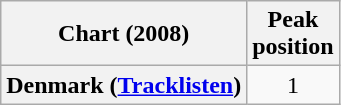<table class="wikitable plainrowheaders sortable" style="text-align:center;">
<tr>
<th scope="col">Chart (2008)</th>
<th scope="col">Peak<br>position</th>
</tr>
<tr>
<th scope="row">Denmark (<a href='#'>Tracklisten</a>)</th>
<td style="text-align:center">1</td>
</tr>
</table>
